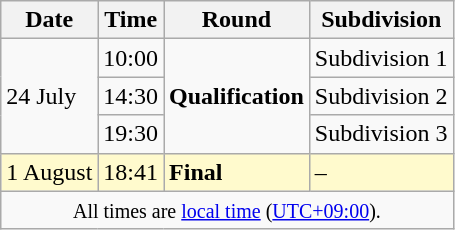<table class="wikitable">
<tr>
<th>Date</th>
<th>Time</th>
<th>Round</th>
<th>Subdivision</th>
</tr>
<tr>
<td rowspan=3>24 July</td>
<td>10:00</td>
<td rowspan=3><strong>Qualification</strong></td>
<td>Subdivision 1</td>
</tr>
<tr>
<td>14:30</td>
<td>Subdivision 2</td>
</tr>
<tr>
<td>19:30</td>
<td>Subdivision 3</td>
</tr>
<tr style=background:lemonchiffon>
<td>1 August</td>
<td>18:41</td>
<td><strong>Final</strong></td>
<td>–</td>
</tr>
<tr>
<td colspan=4 align=center><small>All times are <a href='#'>local time</a> (<a href='#'>UTC+09:00</a>).</small></td>
</tr>
</table>
